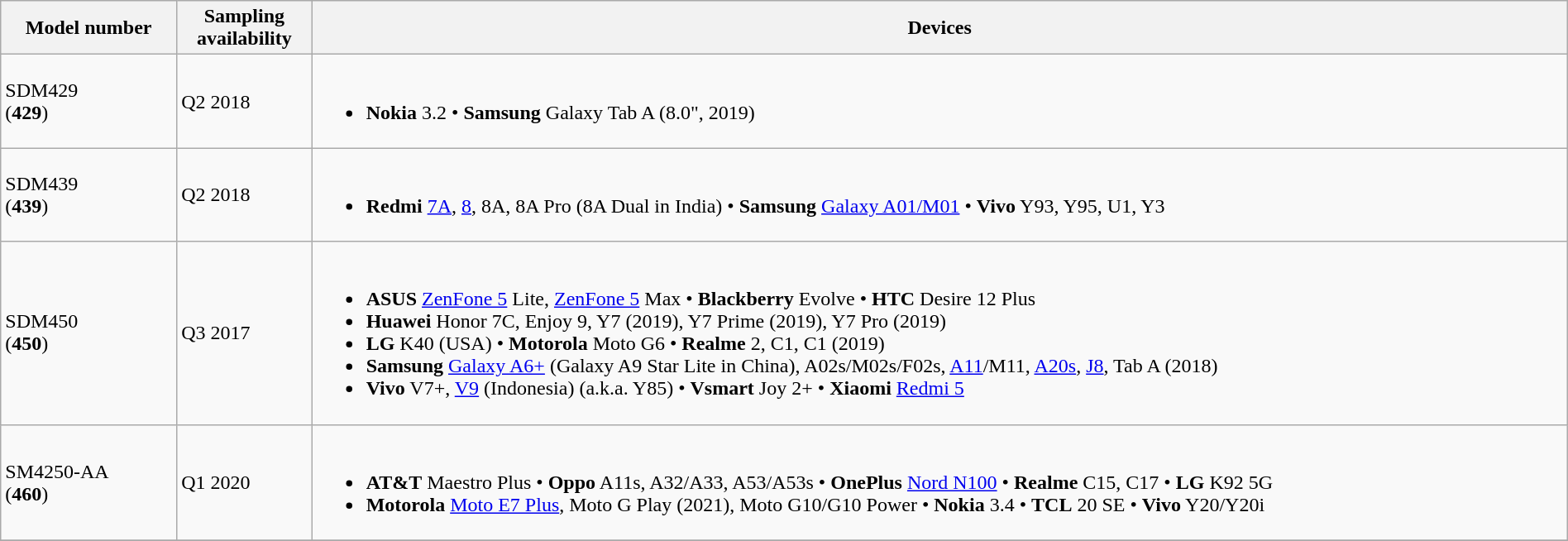<table class="wikitable" style="width:100%">
<tr>
<th>Model number</th>
<th>Sampling<br>availability</th>
<th>Devices</th>
</tr>
<tr>
<td>SDM429<br>(<strong>429</strong>)</td>
<td>Q2 2018</td>
<td><br><ul><li><strong>Nokia</strong> 3.2 • <strong>Samsung</strong> Galaxy Tab A (8.0", 2019)</li></ul></td>
</tr>
<tr>
<td>SDM439<br>(<strong>439</strong>)</td>
<td>Q2 2018</td>
<td><br><ul><li><strong>Redmi</strong> <a href='#'>7A</a>, <a href='#'>8</a>, 8A, 8A Pro (8A Dual in India) • <strong>Samsung</strong> <a href='#'>Galaxy A01/M01</a> • <strong>Vivo</strong> Y93, Y95, U1, Y3</li></ul></td>
</tr>
<tr>
<td>SDM450<br>(<strong>450</strong>)</td>
<td>Q3 2017</td>
<td><br><ul><li><strong>ASUS</strong> <a href='#'>ZenFone 5</a> Lite, <a href='#'>ZenFone 5</a> Max • <strong>Blackberry</strong> Evolve • <strong>HTC</strong> Desire 12 Plus</li><li><strong>Huawei</strong> Honor 7C, Enjoy 9, Y7 (2019), Y7 Prime (2019), Y7 Pro (2019)</li><li><strong>LG</strong> K40 (USA) • <strong>Motorola</strong> Moto G6 • <strong>Realme</strong> 2, C1, C1 (2019)</li><li><strong>Samsung</strong> <a href='#'>Galaxy A6+</a> (Galaxy A9 Star Lite in China), A02s/M02s/F02s, <a href='#'>A11</a>/M11, <a href='#'>A20s</a>, <a href='#'>J8</a>, Tab A (2018)</li><li><strong>Vivo</strong> V7+, <a href='#'>V9</a> (Indonesia) (a.k.a. Y85) • <strong>Vsmart</strong> Joy 2+ • <strong>Xiaomi</strong> <a href='#'>Redmi 5</a></li></ul></td>
</tr>
<tr>
<td>SM4250-AA<br>(<strong>460</strong>)</td>
<td>Q1 2020</td>
<td><br><ul><li><strong>AT&T</strong> Maestro Plus • <strong>Oppo</strong> A11s, A32/A33, A53/A53s • <strong>OnePlus</strong> <a href='#'>Nord N100</a> • <strong>Realme</strong> C15, C17 • <strong>LG</strong> K92 5G</li><li><strong>Motorola</strong> <a href='#'>Moto E7 Plus</a>, Moto G Play (2021), Moto G10/G10 Power • <strong>Nokia</strong> 3.4 • <strong>TCL</strong> 20 SE • <strong>Vivo</strong> Y20/Y20i</li></ul></td>
</tr>
<tr>
</tr>
</table>
